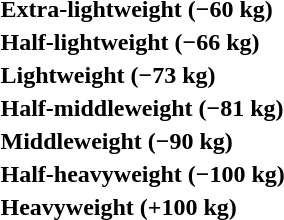<table>
<tr>
<th rowspan=2 style="text-align:left;">Extra-lightweight (−60 kg)</th>
<td rowspan=2></td>
<td rowspan=2></td>
<td></td>
</tr>
<tr>
<td></td>
</tr>
<tr>
<th rowspan=2 style="text-align:left;">Half-lightweight (−66 kg)</th>
<td rowspan=2></td>
<td rowspan=2></td>
<td></td>
</tr>
<tr>
<td></td>
</tr>
<tr>
<th rowspan=2 style="text-align:left;">Lightweight (−73 kg)</th>
<td rowspan=2></td>
<td rowspan=2></td>
<td></td>
</tr>
<tr>
<td></td>
</tr>
<tr>
<th rowspan=2 style="text-align:left;">Half-middleweight (−81 kg)</th>
<td rowspan=2></td>
<td rowspan=2></td>
<td></td>
</tr>
<tr>
<td></td>
</tr>
<tr>
<th rowspan=2 style="text-align:left;">Middleweight (−90 kg)</th>
<td rowspan=2></td>
<td rowspan=2></td>
<td></td>
</tr>
<tr>
<td></td>
</tr>
<tr>
<th rowspan=2 style="text-align:left;">Half-heavyweight (−100 kg)</th>
<td rowspan=2></td>
<td rowspan=2></td>
<td></td>
</tr>
<tr>
<td></td>
</tr>
<tr>
<th rowspan=2 style="text-align:left;">Heavyweight (+100 kg)</th>
<td rowspan=2></td>
<td rowspan=2></td>
<td></td>
</tr>
<tr>
<td></td>
</tr>
</table>
